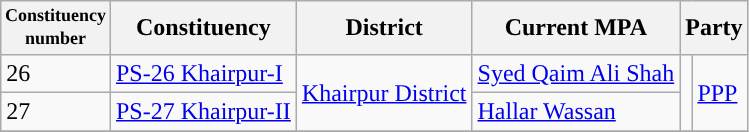<table class="wikitable">
<tr>
<th width="50px" style="font-size:75%">Constituency number</th>
<th>Constituency</th>
<th>District</th>
<th>Current MPA</th>
<th colspan="2">Party</th>
</tr>
<tr>
<td>26</td>
<td><a href='#'>PS-26 Khairpur-I</a></td>
<td rowspan="2"><a href='#'>Khairpur District</a></td>
<td><a href='#'>Syed Qaim Ali Shah</a></td>
<td rowspan="2"></td>
<td rowspan="2"><a href='#'>PPP</a></td>
</tr>
<tr>
<td>27</td>
<td><a href='#'>PS-27 Khairpur-II</a></td>
<td><a href='#'>Hallar Wassan</a></td>
</tr>
<tr>
</tr>
</table>
